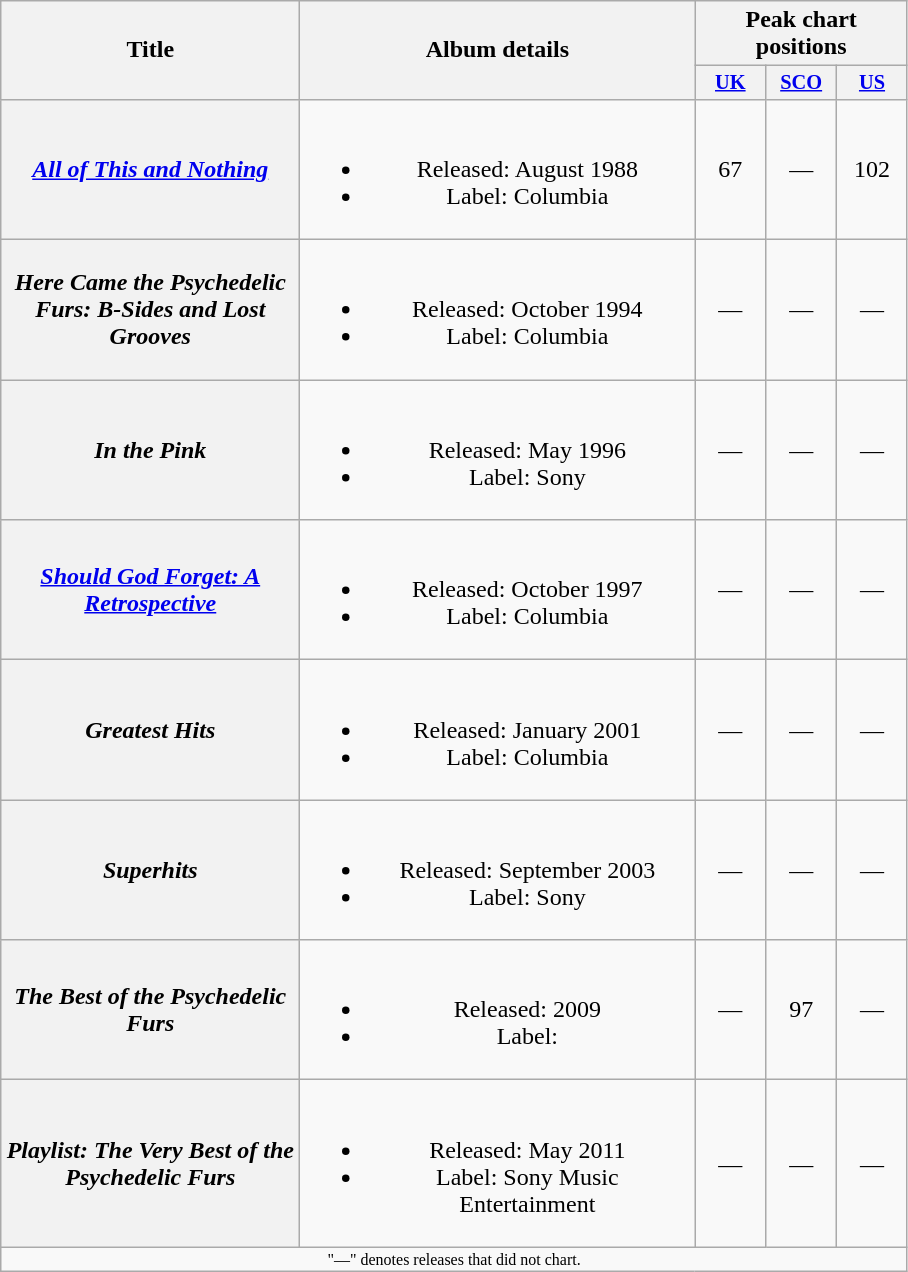<table class="wikitable plainrowheaders" style="text-align:center;">
<tr>
<th scope="col" rowspan="2" style="width:12em;">Title</th>
<th scope="col" rowspan="2" style="width:16em;">Album details</th>
<th scope="col" colspan="3">Peak chart positions</th>
</tr>
<tr>
<th style="width:3em;font-size:85%"><a href='#'>UK</a><br></th>
<th style="width:3em;font-size:85%"><a href='#'>SCO</a><br></th>
<th style="width:3em;font-size:85%"><a href='#'>US</a><br></th>
</tr>
<tr>
<th scope="row"><em><a href='#'>All of This and Nothing</a></em></th>
<td><br><ul><li>Released: August 1988</li><li>Label: Columbia</li></ul></td>
<td>67</td>
<td>—</td>
<td>102</td>
</tr>
<tr>
<th scope="row"><em>Here Came the Psychedelic Furs: B-Sides and Lost Grooves</em></th>
<td><br><ul><li>Released: October 1994</li><li>Label: Columbia</li></ul></td>
<td>—</td>
<td>—</td>
<td>—</td>
</tr>
<tr>
<th scope="row"><em>In the Pink</em></th>
<td><br><ul><li>Released: May 1996</li><li>Label: Sony</li></ul></td>
<td>—</td>
<td>—</td>
<td>—</td>
</tr>
<tr>
<th scope="row"><em><a href='#'>Should God Forget: A Retrospective</a></em></th>
<td><br><ul><li>Released: October 1997</li><li>Label: Columbia</li></ul></td>
<td>—</td>
<td>—</td>
<td>—</td>
</tr>
<tr>
<th scope="row"><em>Greatest Hits</em></th>
<td><br><ul><li>Released: January 2001</li><li>Label: Columbia</li></ul></td>
<td>—</td>
<td>—</td>
<td>—</td>
</tr>
<tr>
<th scope="row"><em>Superhits</em></th>
<td><br><ul><li>Released: September 2003</li><li>Label: Sony</li></ul></td>
<td>—</td>
<td>—</td>
<td>—</td>
</tr>
<tr>
<th scope="row"><em>The Best of the Psychedelic Furs</em></th>
<td><br><ul><li>Released: 2009</li><li>Label:</li></ul></td>
<td>—</td>
<td>97</td>
<td>—</td>
</tr>
<tr>
<th scope="row"><em>Playlist: The Very Best of the Psychedelic Furs</em></th>
<td><br><ul><li>Released: May 2011</li><li>Label: Sony Music Entertainment</li></ul></td>
<td>—</td>
<td>—</td>
<td>—</td>
</tr>
<tr>
<td colspan="21" style="text-align:center; font-size:8pt;">"—" denotes releases that did not chart.</td>
</tr>
</table>
